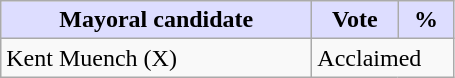<table class="wikitable">
<tr>
<th style="background:#ddf; width:200px;">Mayoral candidate</th>
<th style="background:#ddf; width:50px;">Vote</th>
<th style="background:#ddf; width:30px;">%</th>
</tr>
<tr>
<td>Kent Muench (X)</td>
<td colspan="2">Acclaimed</td>
</tr>
</table>
